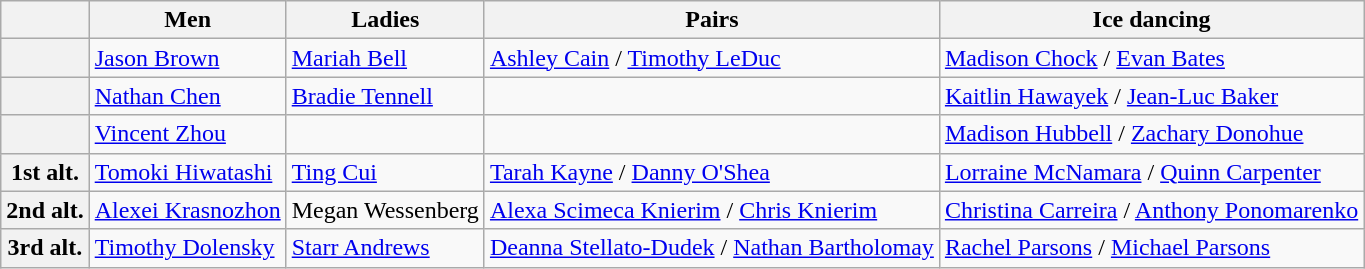<table class="wikitable">
<tr>
<th></th>
<th>Men</th>
<th>Ladies</th>
<th>Pairs</th>
<th>Ice dancing</th>
</tr>
<tr>
<th></th>
<td><a href='#'>Jason Brown</a></td>
<td><a href='#'>Mariah Bell</a></td>
<td><a href='#'>Ashley Cain</a> / <a href='#'>Timothy LeDuc</a></td>
<td><a href='#'>Madison Chock</a> / <a href='#'>Evan Bates</a></td>
</tr>
<tr>
<th></th>
<td><a href='#'>Nathan Chen</a></td>
<td><a href='#'>Bradie Tennell</a></td>
<td></td>
<td><a href='#'>Kaitlin Hawayek</a> / <a href='#'>Jean-Luc Baker</a></td>
</tr>
<tr>
<th></th>
<td><a href='#'>Vincent Zhou</a></td>
<td></td>
<td></td>
<td><a href='#'>Madison Hubbell</a> / <a href='#'>Zachary Donohue</a></td>
</tr>
<tr>
<th>1st alt.</th>
<td><a href='#'>Tomoki Hiwatashi</a></td>
<td><a href='#'>Ting Cui</a></td>
<td><a href='#'>Tarah Kayne</a> / <a href='#'>Danny O'Shea</a></td>
<td><a href='#'>Lorraine McNamara</a> / <a href='#'>Quinn Carpenter</a></td>
</tr>
<tr>
<th>2nd alt.</th>
<td><a href='#'>Alexei Krasnozhon</a></td>
<td>Megan Wessenberg</td>
<td><a href='#'>Alexa Scimeca Knierim</a> / <a href='#'>Chris Knierim</a></td>
<td><a href='#'>Christina Carreira</a> / <a href='#'>Anthony Ponomarenko</a></td>
</tr>
<tr>
<th>3rd alt.</th>
<td><a href='#'>Timothy Dolensky</a></td>
<td><a href='#'>Starr Andrews</a></td>
<td><a href='#'>Deanna Stellato-Dudek</a> / <a href='#'>Nathan Bartholomay</a></td>
<td><a href='#'>Rachel Parsons</a> / <a href='#'>Michael Parsons</a></td>
</tr>
</table>
